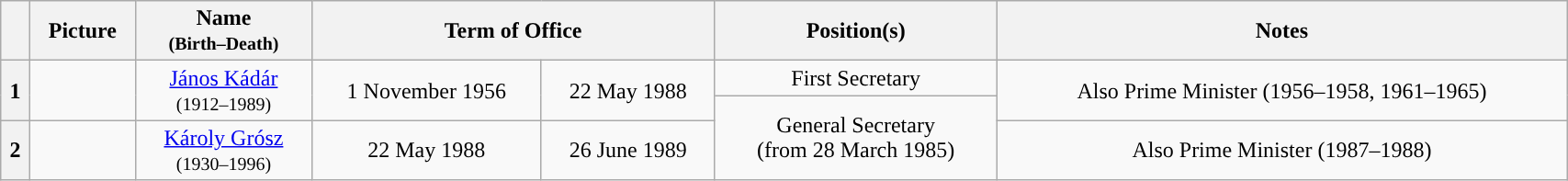<table class="wikitable" style="width:90%; text-align:center;">
<tr>
<th></th>
<th>Picture</th>
<th>Name<br><small>(Birth–Death)</small></th>
<th colspan=2>Term of Office</th>
<th>Position(s)</th>
<th>Notes</th>
</tr>
<tr>
<th rowspan=2 style="background-color:">1</th>
<td rowspan=2></td>
<td rowspan=2><a href='#'>János Kádár</a><br><small>(1912–1989)</small></td>
<td rowspan=2>1 November 1956</td>
<td rowspan=2>22 May 1988</td>
<td>First Secretary</td>
<td rowspan=2>Also Prime Minister (1956–1958, 1961–1965)</td>
</tr>
<tr>
<td rowspan=2>General Secretary<br>(from 28 March 1985)</td>
</tr>
<tr>
<th style="background-color:">2</th>
<td></td>
<td><a href='#'>Károly Grósz</a><br><small>(1930–1996)</small></td>
<td>22 May 1988</td>
<td>26 June 1989</td>
<td>Also Prime Minister (1987–1988)</td>
</tr>
</table>
